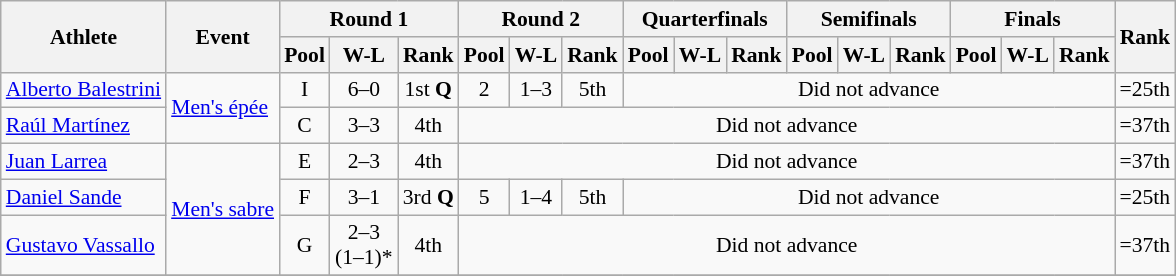<table class=wikitable style="font-size:90%">
<tr>
<th rowspan=2>Athlete</th>
<th rowspan=2>Event</th>
<th colspan=3>Round 1</th>
<th colspan=3>Round 2</th>
<th colspan=3>Quarterfinals</th>
<th colspan=3>Semifinals</th>
<th colspan=3>Finals</th>
<th rowspan=2>Rank</th>
</tr>
<tr>
<th>Pool</th>
<th>W-L</th>
<th>Rank</th>
<th>Pool</th>
<th>W-L</th>
<th>Rank</th>
<th>Pool</th>
<th>W-L</th>
<th>Rank</th>
<th>Pool</th>
<th>W-L</th>
<th>Rank</th>
<th>Pool</th>
<th>W-L</th>
<th>Rank</th>
</tr>
<tr>
<td><a href='#'>Alberto Balestrini</a></td>
<td rowspan=2 align=left><a href='#'>Men's épée</a></td>
<td align=center>I</td>
<td align=center>6–0</td>
<td align=center>1st <strong>Q</strong></td>
<td align=center>2</td>
<td align=center>1–3</td>
<td align=center>5th</td>
<td colspan=9 align=center>Did not advance</td>
<td>=25th</td>
</tr>
<tr>
<td><a href='#'>Raúl Martínez</a></td>
<td align=center>C</td>
<td align=center>3–3</td>
<td align=center>4th</td>
<td colspan=12 align=center>Did not advance</td>
<td>=37th</td>
</tr>
<tr>
<td><a href='#'>Juan Larrea</a></td>
<td rowspan=3 align=left><a href='#'>Men's sabre</a></td>
<td align=center>E</td>
<td align=center>2–3</td>
<td align=center>4th</td>
<td colspan=12 align=center>Did not advance</td>
<td>=37th</td>
</tr>
<tr>
<td><a href='#'>Daniel Sande</a></td>
<td align=center>F</td>
<td align=center>3–1</td>
<td align=center>3rd <strong>Q</strong></td>
<td align=center>5</td>
<td align=center>1–4</td>
<td align=center>5th</td>
<td colspan=9 align=center>Did not advance</td>
<td>=25th</td>
</tr>
<tr>
<td><a href='#'>Gustavo Vassallo</a></td>
<td align=center>G</td>
<td align=center>2–3<br>(1–1)*</td>
<td align=center>4th</td>
<td colspan=12 align=center>Did not advance</td>
<td>=37th</td>
</tr>
<tr>
</tr>
</table>
